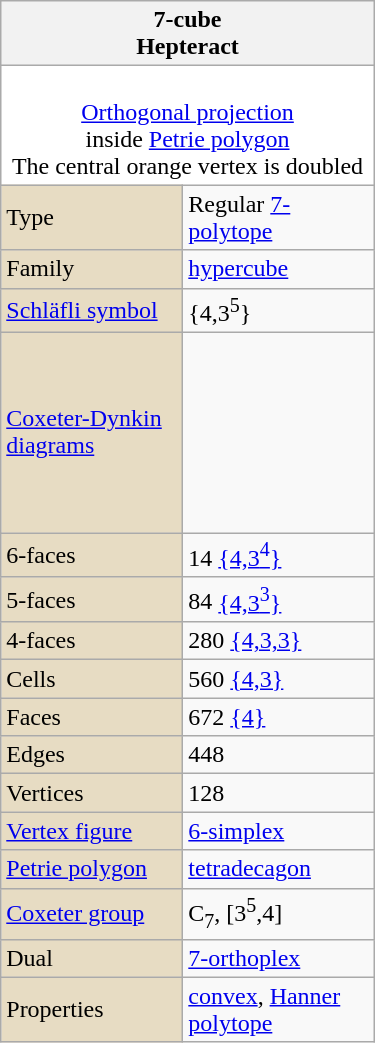<table class="wikitable" align="right" style="margin-left:10px" width="250">
<tr>
<th bgcolor=#e7dcc3 colspan=2>7-cube<br>Hepteract</th>
</tr>
<tr>
<td bgcolor=#ffffff align=center colspan=2><br><a href='#'>Orthogonal projection</a><br>inside <a href='#'>Petrie polygon</a><br>The central orange vertex is doubled</td>
</tr>
<tr>
<td bgcolor=#e7dcc3>Type</td>
<td>Regular <a href='#'>7-polytope</a></td>
</tr>
<tr>
<td bgcolor=#e7dcc3>Family</td>
<td><a href='#'>hypercube</a></td>
</tr>
<tr>
<td bgcolor=#e7dcc3><a href='#'>Schläfli symbol</a></td>
<td>{4,3<sup>5</sup>}</td>
</tr>
<tr>
<td bgcolor=#e7dcc3><a href='#'>Coxeter-Dynkin diagrams</a></td>
<td><br><br><br>
<br>
<br>
<br>
<br>
</td>
</tr>
<tr>
<td bgcolor=#e7dcc3>6-faces</td>
<td>14 <a href='#'>{4,3<sup>4</sup>}</a> </td>
</tr>
<tr>
<td bgcolor=#e7dcc3>5-faces</td>
<td>84 <a href='#'>{4,3<sup>3</sup>}</a> </td>
</tr>
<tr>
<td bgcolor=#e7dcc3>4-faces</td>
<td>280 <a href='#'>{4,3,3}</a> </td>
</tr>
<tr>
<td bgcolor=#e7dcc3>Cells</td>
<td>560 <a href='#'>{4,3}</a> </td>
</tr>
<tr>
<td bgcolor=#e7dcc3>Faces</td>
<td>672 <a href='#'>{4}</a> </td>
</tr>
<tr>
<td bgcolor=#e7dcc3>Edges</td>
<td>448</td>
</tr>
<tr>
<td bgcolor=#e7dcc3>Vertices</td>
<td>128</td>
</tr>
<tr>
<td bgcolor=#e7dcc3><a href='#'>Vertex figure</a></td>
<td><a href='#'>6-simplex</a> </td>
</tr>
<tr>
<td bgcolor=#e7dcc3><a href='#'>Petrie polygon</a></td>
<td><a href='#'>tetradecagon</a></td>
</tr>
<tr>
<td bgcolor=#e7dcc3><a href='#'>Coxeter group</a></td>
<td>C<sub>7</sub>, [3<sup>5</sup>,4]</td>
</tr>
<tr>
<td bgcolor=#e7dcc3>Dual</td>
<td><a href='#'>7-orthoplex</a></td>
</tr>
<tr>
<td bgcolor=#e7dcc3>Properties</td>
<td><a href='#'>convex</a>, <a href='#'>Hanner polytope</a></td>
</tr>
</table>
